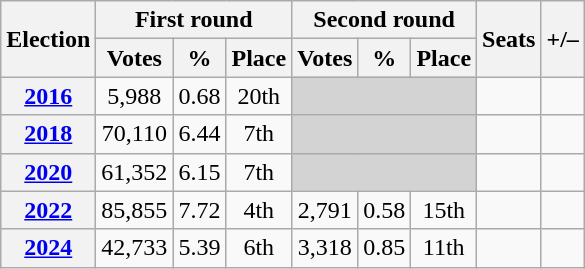<table class="wikitable" style="text-align: center;">
<tr>
<th rowspan=2>Election</th>
<th colspan=3>First round</th>
<th colspan=3>Second round</th>
<th rowspan=2>Seats</th>
<th rowspan=2>+/–</th>
</tr>
<tr>
<th>Votes</th>
<th>%</th>
<th>Place</th>
<th>Votes</th>
<th>%</th>
<th>Place</th>
</tr>
<tr>
<th><a href='#'>2016</a></th>
<td>5,988</td>
<td>0.68</td>
<td>20th</td>
<td colspan="3"  style="background-color:lightgrey;"> </td>
<td></td>
<td></td>
</tr>
<tr>
<th><a href='#'>2018</a></th>
<td>70,110</td>
<td>6.44</td>
<td>7th</td>
<td colspan="3"  style="background-color:lightgrey;"> </td>
<td></td>
<td></td>
</tr>
<tr>
<th><a href='#'>2020</a></th>
<td>61,352</td>
<td>6.15</td>
<td>7th</td>
<td colspan="3"  style="background-color:lightgrey;"> </td>
<td></td>
<td></td>
</tr>
<tr>
<th><a href='#'>2022</a></th>
<td>85,855</td>
<td>7.72</td>
<td>4th</td>
<td>2,791</td>
<td>0.58</td>
<td>15th</td>
<td></td>
<td></td>
</tr>
<tr>
<th><a href='#'>2024</a></th>
<td>42,733</td>
<td>5.39</td>
<td>6th</td>
<td>3,318</td>
<td>0.85</td>
<td>11th</td>
<td></td>
<td></td>
</tr>
</table>
